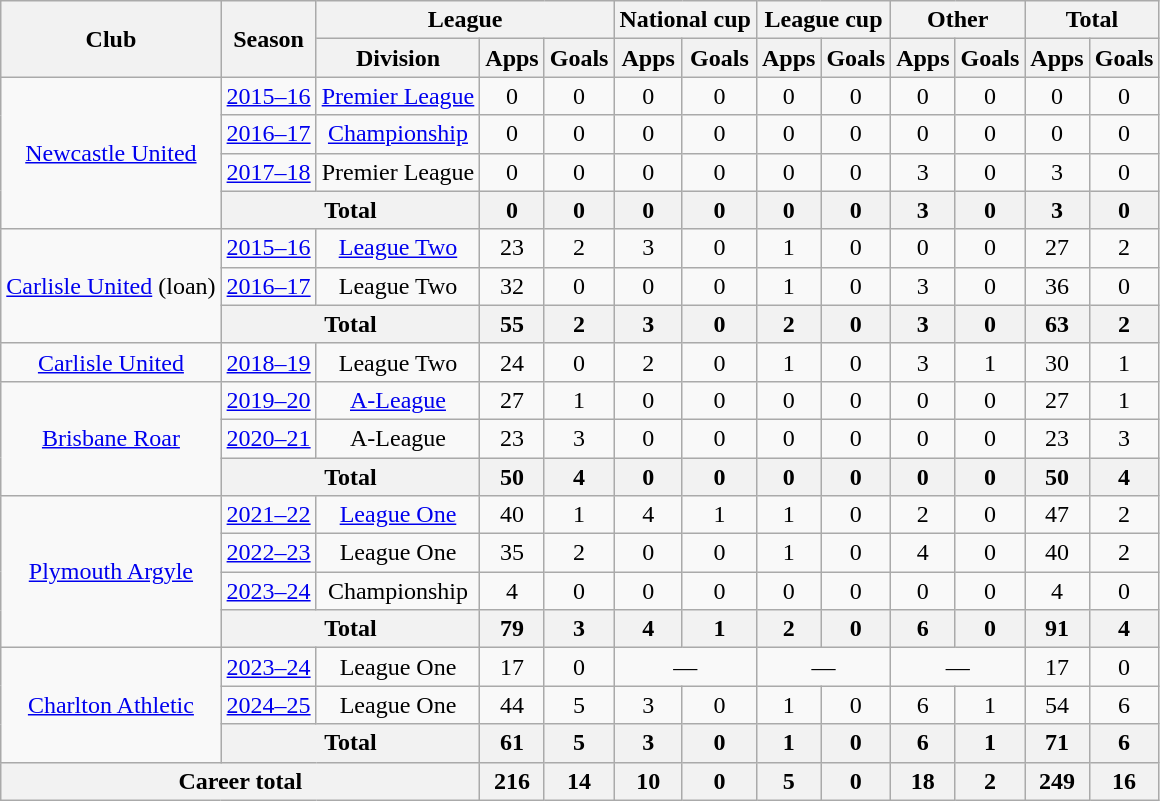<table class="wikitable" style="text-align: center;">
<tr>
<th rowspan="2">Club</th>
<th rowspan="2">Season</th>
<th colspan="3">League</th>
<th colspan="2">National cup</th>
<th colspan="2">League cup</th>
<th colspan="2">Other</th>
<th colspan="2">Total</th>
</tr>
<tr>
<th>Division</th>
<th>Apps</th>
<th>Goals</th>
<th>Apps</th>
<th>Goals</th>
<th>Apps</th>
<th>Goals</th>
<th>Apps</th>
<th>Goals</th>
<th>Apps</th>
<th>Goals</th>
</tr>
<tr>
<td rowspan="4"><a href='#'>Newcastle United</a></td>
<td><a href='#'>2015–16</a></td>
<td><a href='#'>Premier League</a></td>
<td>0</td>
<td>0</td>
<td>0</td>
<td>0</td>
<td>0</td>
<td>0</td>
<td>0</td>
<td>0</td>
<td>0</td>
<td>0</td>
</tr>
<tr>
<td><a href='#'>2016–17</a></td>
<td><a href='#'>Championship</a></td>
<td>0</td>
<td>0</td>
<td>0</td>
<td>0</td>
<td>0</td>
<td>0</td>
<td>0</td>
<td>0</td>
<td>0</td>
<td>0</td>
</tr>
<tr>
<td><a href='#'>2017–18</a></td>
<td>Premier League</td>
<td>0</td>
<td>0</td>
<td>0</td>
<td>0</td>
<td>0</td>
<td>0</td>
<td>3</td>
<td>0</td>
<td>3</td>
<td>0</td>
</tr>
<tr>
<th colspan="2">Total</th>
<th>0</th>
<th>0</th>
<th>0</th>
<th>0</th>
<th>0</th>
<th>0</th>
<th>3</th>
<th>0</th>
<th>3</th>
<th>0</th>
</tr>
<tr>
<td rowspan="3"><a href='#'>Carlisle United</a> (loan)</td>
<td><a href='#'>2015–16</a></td>
<td><a href='#'>League Two</a></td>
<td>23</td>
<td>2</td>
<td>3</td>
<td>0</td>
<td>1</td>
<td>0</td>
<td>0</td>
<td>0</td>
<td>27</td>
<td>2</td>
</tr>
<tr>
<td><a href='#'>2016–17</a></td>
<td>League Two</td>
<td>32</td>
<td>0</td>
<td>0</td>
<td>0</td>
<td>1</td>
<td>0</td>
<td>3</td>
<td>0</td>
<td>36</td>
<td>0</td>
</tr>
<tr>
<th colspan="2">Total</th>
<th>55</th>
<th>2</th>
<th>3</th>
<th>0</th>
<th>2</th>
<th>0</th>
<th>3</th>
<th>0</th>
<th>63</th>
<th>2</th>
</tr>
<tr>
<td><a href='#'>Carlisle United</a></td>
<td><a href='#'>2018–19</a></td>
<td>League Two</td>
<td>24</td>
<td>0</td>
<td>2</td>
<td>0</td>
<td>1</td>
<td>0</td>
<td>3</td>
<td>1</td>
<td>30</td>
<td>1</td>
</tr>
<tr>
<td rowspan="3"><a href='#'>Brisbane Roar</a></td>
<td><a href='#'>2019–20</a></td>
<td><a href='#'>A-League</a></td>
<td>27</td>
<td>1</td>
<td>0</td>
<td>0</td>
<td>0</td>
<td>0</td>
<td>0</td>
<td>0</td>
<td>27</td>
<td>1</td>
</tr>
<tr>
<td><a href='#'>2020–21</a></td>
<td>A-League</td>
<td>23</td>
<td>3</td>
<td>0</td>
<td>0</td>
<td>0</td>
<td>0</td>
<td>0</td>
<td>0</td>
<td>23</td>
<td>3</td>
</tr>
<tr>
<th colspan="2">Total</th>
<th>50</th>
<th>4</th>
<th>0</th>
<th>0</th>
<th>0</th>
<th>0</th>
<th>0</th>
<th>0</th>
<th>50</th>
<th>4</th>
</tr>
<tr>
<td rowspan="4"><a href='#'>Plymouth Argyle</a></td>
<td><a href='#'>2021–22</a></td>
<td><a href='#'>League One</a></td>
<td>40</td>
<td>1</td>
<td>4</td>
<td>1</td>
<td>1</td>
<td>0</td>
<td>2</td>
<td>0</td>
<td>47</td>
<td>2</td>
</tr>
<tr>
<td><a href='#'>2022–23</a></td>
<td>League One</td>
<td>35</td>
<td>2</td>
<td>0</td>
<td>0</td>
<td>1</td>
<td>0</td>
<td>4</td>
<td>0</td>
<td>40</td>
<td>2</td>
</tr>
<tr>
<td><a href='#'>2023–24</a></td>
<td>Championship</td>
<td>4</td>
<td>0</td>
<td>0</td>
<td>0</td>
<td>0</td>
<td>0</td>
<td>0</td>
<td>0</td>
<td>4</td>
<td>0</td>
</tr>
<tr>
<th colspan="2">Total</th>
<th>79</th>
<th>3</th>
<th>4</th>
<th>1</th>
<th>2</th>
<th>0</th>
<th>6</th>
<th>0</th>
<th>91</th>
<th>4</th>
</tr>
<tr>
<td rowspan="3"><a href='#'>Charlton Athletic</a></td>
<td><a href='#'>2023–24</a></td>
<td>League One</td>
<td>17</td>
<td>0</td>
<td colspan=2>—</td>
<td colspan=2>—</td>
<td colspan=2>—</td>
<td>17</td>
<td>0</td>
</tr>
<tr>
<td><a href='#'>2024–25</a></td>
<td>League One</td>
<td>44</td>
<td>5</td>
<td>3</td>
<td>0</td>
<td>1</td>
<td>0</td>
<td>6</td>
<td>1</td>
<td>54</td>
<td>6</td>
</tr>
<tr>
<th colspan="2">Total</th>
<th>61</th>
<th>5</th>
<th>3</th>
<th>0</th>
<th>1</th>
<th>0</th>
<th>6</th>
<th>1</th>
<th>71</th>
<th>6</th>
</tr>
<tr>
<th colspan="3">Career total</th>
<th>216</th>
<th>14</th>
<th>10</th>
<th>0</th>
<th>5</th>
<th>0</th>
<th>18</th>
<th>2</th>
<th>249</th>
<th>16</th>
</tr>
</table>
